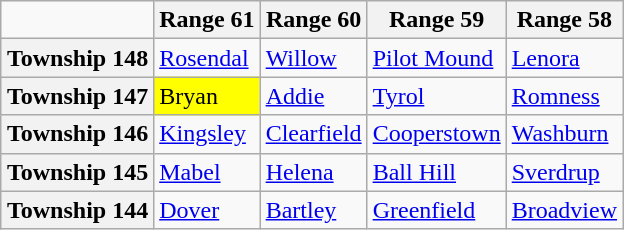<table class="wikitable" style="margin-left: auto; margin-right: auto; border: none;">
<tr>
<td></td>
<th scope="col">Range 61</th>
<th scope="col">Range 60</th>
<th scope="col">Range 59</th>
<th scope="col">Range 58</th>
</tr>
<tr>
<th scope="col">Township 148</th>
<td><a href='#'>Rosendal</a></td>
<td><a href='#'>Willow</a></td>
<td><a href='#'>Pilot Mound</a></td>
<td><a href='#'>Lenora</a></td>
</tr>
<tr>
<th scope="col">Township 147</th>
<td style="background: yellow">Bryan</td>
<td><a href='#'>Addie</a></td>
<td><a href='#'>Tyrol</a></td>
<td><a href='#'>Romness</a></td>
</tr>
<tr>
<th scope="col">Township 146</th>
<td><a href='#'>Kingsley</a></td>
<td><a href='#'>Clearfield</a></td>
<td><a href='#'>Cooperstown</a></td>
<td><a href='#'>Washburn</a></td>
</tr>
<tr>
<th scope="col">Township 145</th>
<td><a href='#'>Mabel</a></td>
<td><a href='#'>Helena</a></td>
<td><a href='#'>Ball Hill</a></td>
<td><a href='#'>Sverdrup</a></td>
</tr>
<tr>
<th scope="col">Township 144</th>
<td><a href='#'>Dover</a></td>
<td><a href='#'>Bartley</a></td>
<td><a href='#'>Greenfield</a></td>
<td><a href='#'>Broadview</a></td>
</tr>
</table>
